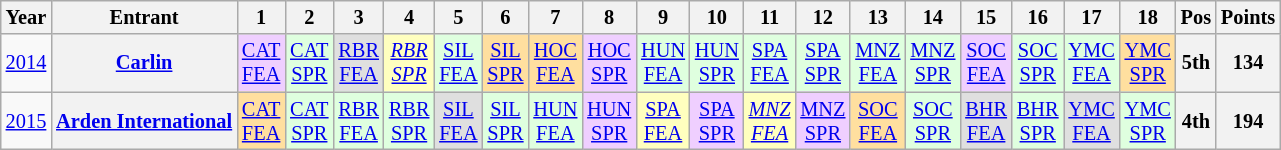<table class="wikitable" style="text-align:center; font-size:85%">
<tr>
<th>Year</th>
<th>Entrant</th>
<th>1</th>
<th>2</th>
<th>3</th>
<th>4</th>
<th>5</th>
<th>6</th>
<th>7</th>
<th>8</th>
<th>9</th>
<th>10</th>
<th>11</th>
<th>12</th>
<th>13</th>
<th>14</th>
<th>15</th>
<th>16</th>
<th>17</th>
<th>18</th>
<th>Pos</th>
<th>Points</th>
</tr>
<tr>
<td><a href='#'>2014</a></td>
<th><a href='#'>Carlin</a></th>
<td style="background:#EFCFFF;"><a href='#'>CAT<br>FEA</a><br></td>
<td style="background:#DFFFDF;"><a href='#'>CAT<br>SPR</a><br></td>
<td style="background:#DFDFDF;"><a href='#'>RBR<br>FEA</a><br></td>
<td style="background:#FFFFBF;"><em><a href='#'>RBR<br>SPR</a></em><br></td>
<td style="background:#DFFFDF;"><a href='#'>SIL<br>FEA</a><br></td>
<td style="background:#FFDF9F;"><a href='#'>SIL<br>SPR</a><br></td>
<td style="background:#FFDF9F;"><a href='#'>HOC<br>FEA</a><br></td>
<td style="background:#EFCFFF;"><a href='#'>HOC<br>SPR</a><br></td>
<td style="background:#DFFFDF;"><a href='#'>HUN<br>FEA</a><br></td>
<td style="background:#DFFFDF;"><a href='#'>HUN<br>SPR</a><br></td>
<td style="background:#DFFFDF;"><a href='#'>SPA<br>FEA</a><br></td>
<td style="background:#DFFFDF;"><a href='#'>SPA<br>SPR</a><br></td>
<td style="background:#DFFFDF;"><a href='#'>MNZ<br>FEA</a><br></td>
<td style="background:#DFFFDF;"><a href='#'>MNZ<br>SPR</a><br></td>
<td style="background:#EFCFFF;"><a href='#'>SOC<br>FEA</a><br></td>
<td style="background:#DFFFDF;"><a href='#'>SOC<br>SPR</a><br></td>
<td style="background:#DFFFDF;"><a href='#'>YMC<br>FEA</a><br></td>
<td style="background:#FFDF9F;"><a href='#'>YMC<br>SPR</a><br></td>
<th>5th</th>
<th>134</th>
</tr>
<tr>
<td><a href='#'>2015</a></td>
<th nowrap><a href='#'>Arden International</a></th>
<td style="background:#FFDF9F;"><a href='#'>CAT<br>FEA</a><br></td>
<td style="background:#DFFFDF;"><a href='#'>CAT<br>SPR</a><br></td>
<td style="background:#DFFFDF;"><a href='#'>RBR<br>FEA</a><br></td>
<td style="background:#DFFFDF;"><a href='#'>RBR<br>SPR</a><br></td>
<td style="background:#DFDFDF;"><a href='#'>SIL<br>FEA</a><br></td>
<td style="background:#DFFFDF;"><a href='#'>SIL<br>SPR</a><br></td>
<td style="background:#DFFFDF;"><a href='#'>HUN<br>FEA</a><br></td>
<td style="background:#EFCFFF;"><a href='#'>HUN<br>SPR</a><br></td>
<td style="background:#FFFFBF;"><a href='#'>SPA<br>FEA</a><br></td>
<td style="background:#EFCFFF;"><a href='#'>SPA<br>SPR</a><br></td>
<td style="background:#FFFFBF;"><em><a href='#'>MNZ<br>FEA</a></em><br></td>
<td style="background:#EFCFFF;"><a href='#'>MNZ<br>SPR</a><br></td>
<td style="background:#FFDF9F;"><a href='#'>SOC<br>FEA</a><br></td>
<td style="background:#DFFFDF;"><a href='#'>SOC<br>SPR</a><br></td>
<td style="background:#DFDFDF;"><a href='#'>BHR<br>FEA</a><br></td>
<td style="background:#DFFFDF;"><a href='#'>BHR<br>SPR</a><br></td>
<td style="background:#DFDFDF;"><a href='#'>YMC<br>FEA</a><br></td>
<td style="background:#DFFFDF;"><a href='#'>YMC<br>SPR</a><br></td>
<th>4th</th>
<th>194</th>
</tr>
</table>
